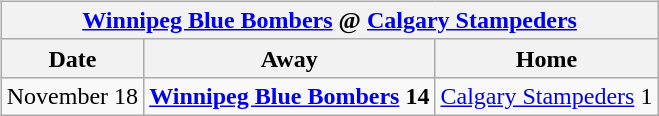<table cellspacing="10">
<tr>
<td valign="top"><br><table class="wikitable">
<tr>
<th colspan="4"><a href='#'>Winnipeg Blue Bombers</a> @ <a href='#'>Calgary Stampeders</a></th>
</tr>
<tr>
<th>Date</th>
<th>Away</th>
<th>Home</th>
</tr>
<tr>
<td>November 18</td>
<td><strong><a href='#'>Winnipeg Blue Bombers</a> 14</strong></td>
<td><a href='#'>Calgary Stampeders</a> 1</td>
</tr>
</table>
</td>
</tr>
</table>
